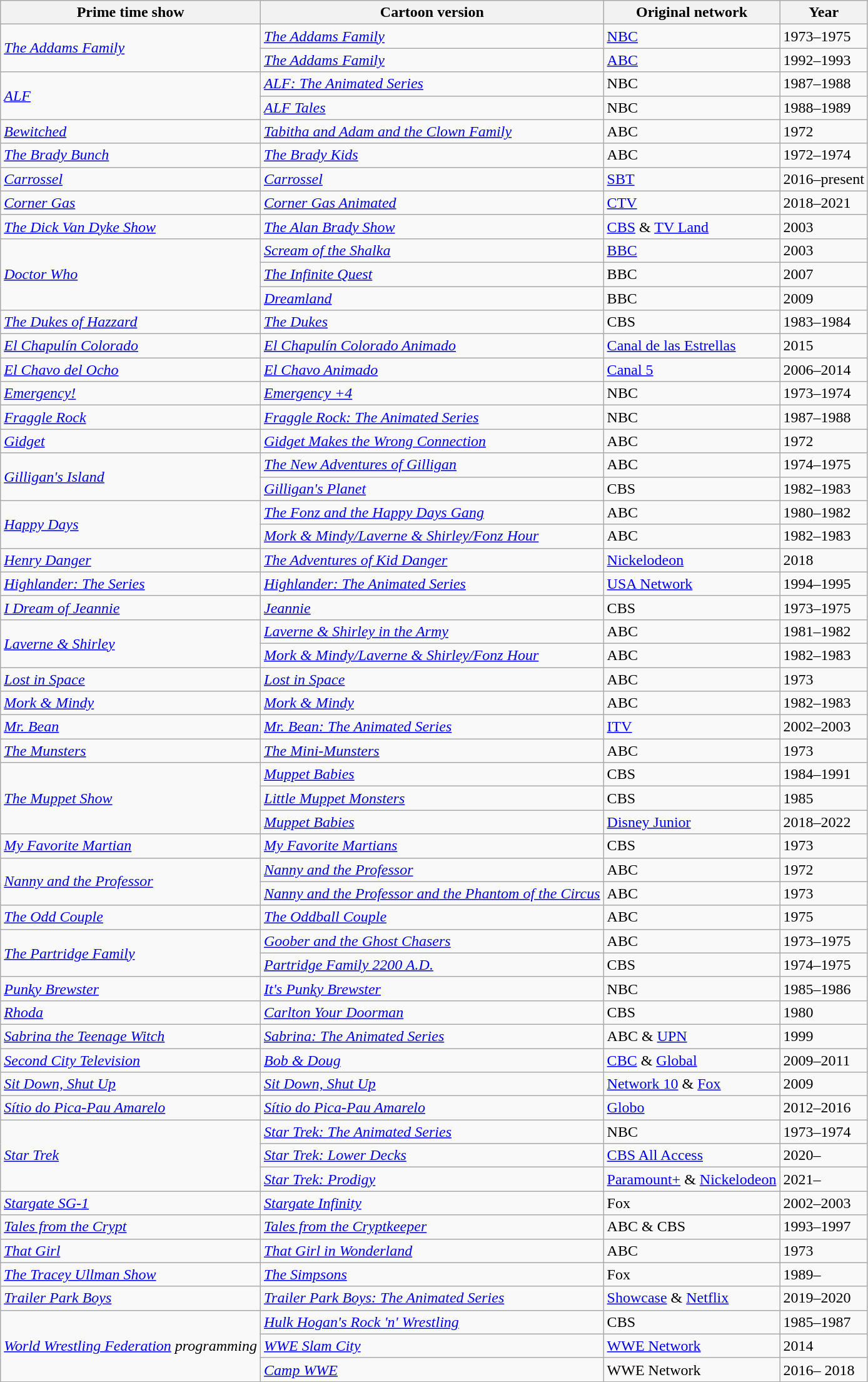<table class="wikitable sortable">
<tr>
<th>Prime time show</th>
<th>Cartoon version</th>
<th>Original network</th>
<th>Year</th>
</tr>
<tr>
<td rowspan="2"><em><a href='#'>The Addams Family</a></em></td>
<td><em><a href='#'>The Addams Family</a></em></td>
<td><a href='#'>NBC</a></td>
<td>1973–1975</td>
</tr>
<tr>
<td><em><a href='#'>The Addams Family</a></em></td>
<td><a href='#'>ABC</a></td>
<td>1992–1993</td>
</tr>
<tr>
<td rowspan="2"><a href='#'><em>ALF</em></a></td>
<td><em><a href='#'>ALF: The Animated Series</a></em></td>
<td>NBC</td>
<td>1987–1988</td>
</tr>
<tr>
<td><em><a href='#'>ALF Tales</a></em></td>
<td>NBC</td>
<td>1988–1989</td>
</tr>
<tr>
<td><em><a href='#'>Bewitched</a></em></td>
<td><em><a href='#'>Tabitha and Adam and the Clown Family</a></em></td>
<td>ABC</td>
<td>1972</td>
</tr>
<tr>
<td><em><a href='#'>The Brady Bunch</a></em></td>
<td><em><a href='#'>The Brady Kids</a></em></td>
<td>ABC</td>
<td>1972–1974</td>
</tr>
<tr>
<td><em><a href='#'>Carrossel</a></em></td>
<td><em><a href='#'>Carrossel</a></em></td>
<td><a href='#'>SBT</a></td>
<td>2016–present</td>
</tr>
<tr>
<td><em><a href='#'>Corner Gas</a></em></td>
<td><em><a href='#'>Corner Gas Animated</a></em></td>
<td><a href='#'>CTV</a></td>
<td>2018–2021</td>
</tr>
<tr>
<td><em><a href='#'>The Dick Van Dyke Show</a></em></td>
<td><em><a href='#'>The Alan Brady Show</a></em></td>
<td><a href='#'>CBS</a> & <a href='#'>TV Land</a></td>
<td>2003</td>
</tr>
<tr>
<td rowspan="3"><em><a href='#'>Doctor Who</a></em></td>
<td><em><a href='#'>Scream of the Shalka</a></em></td>
<td><a href='#'>BBC</a></td>
<td>2003</td>
</tr>
<tr>
<td><em><a href='#'>The Infinite Quest</a></em></td>
<td>BBC</td>
<td>2007</td>
</tr>
<tr>
<td><em><a href='#'>Dreamland</a></em></td>
<td>BBC</td>
<td>2009</td>
</tr>
<tr>
<td><em><a href='#'>The Dukes of Hazzard</a></em></td>
<td><em><a href='#'>The Dukes</a></em></td>
<td>CBS</td>
<td>1983–1984</td>
</tr>
<tr>
<td><em><a href='#'>El Chapulín Colorado</a></em></td>
<td><em><a href='#'>El Chapulín Colorado Animado</a></em></td>
<td><a href='#'>Canal de las Estrellas</a></td>
<td>2015</td>
</tr>
<tr>
<td><em><a href='#'>El Chavo del Ocho</a></em></td>
<td><em><a href='#'>El Chavo Animado</a></em></td>
<td><a href='#'>Canal 5</a></td>
<td>2006–2014</td>
</tr>
<tr>
<td><em><a href='#'>Emergency!</a></em></td>
<td><em><a href='#'>Emergency +4</a></em></td>
<td>NBC</td>
<td>1973–1974</td>
</tr>
<tr>
<td><em><a href='#'>Fraggle Rock</a></em></td>
<td><em><a href='#'>Fraggle Rock: The Animated Series</a></em></td>
<td>NBC</td>
<td>1987–1988</td>
</tr>
<tr>
<td><em><a href='#'>Gidget</a></em></td>
<td><em><a href='#'>Gidget Makes the Wrong Connection</a></em></td>
<td>ABC</td>
<td>1972</td>
</tr>
<tr>
<td rowspan="2"><em><a href='#'>Gilligan's Island</a></em></td>
<td><em><a href='#'>The New Adventures of Gilligan</a></em></td>
<td>ABC</td>
<td>1974–1975</td>
</tr>
<tr>
<td><em><a href='#'>Gilligan's Planet</a></em></td>
<td>CBS</td>
<td>1982–1983</td>
</tr>
<tr>
<td rowspan="2"><em><a href='#'>Happy Days</a></em></td>
<td><em><a href='#'>The Fonz and the Happy Days Gang</a></em></td>
<td>ABC</td>
<td>1980–1982</td>
</tr>
<tr>
<td><em><a href='#'>Mork & Mindy/Laverne & Shirley/Fonz Hour</a></em></td>
<td>ABC</td>
<td>1982–1983</td>
</tr>
<tr>
<td><em><a href='#'>Henry Danger</a></em></td>
<td><em><a href='#'>The Adventures of Kid Danger</a></em></td>
<td><a href='#'>Nickelodeon</a></td>
<td>2018</td>
</tr>
<tr>
<td><em><a href='#'>Highlander: The Series</a></em></td>
<td><em><a href='#'>Highlander: The Animated Series</a></em></td>
<td><a href='#'>USA Network</a></td>
<td>1994–1995</td>
</tr>
<tr>
<td><em><a href='#'>I Dream of Jeannie</a></em></td>
<td><a href='#'><em>Jeannie</em></a></td>
<td>CBS</td>
<td>1973–1975</td>
</tr>
<tr>
<td rowspan="2"><em><a href='#'>Laverne & Shirley</a></em></td>
<td><em><a href='#'>Laverne & Shirley in the Army</a></em></td>
<td>ABC</td>
<td>1981–1982</td>
</tr>
<tr>
<td><em><a href='#'>Mork & Mindy/Laverne & Shirley/Fonz Hour</a></em></td>
<td>ABC</td>
<td>1982–1983</td>
</tr>
<tr>
<td><em><a href='#'>Lost in Space</a></em></td>
<td><em><a href='#'>Lost in Space</a></em></td>
<td>ABC</td>
<td>1973</td>
</tr>
<tr>
<td><em><a href='#'>Mork & Mindy</a></em></td>
<td><em><a href='#'>Mork & Mindy</a></em></td>
<td>ABC</td>
<td>1982–1983</td>
</tr>
<tr>
<td><em><a href='#'>Mr. Bean</a></em></td>
<td><em><a href='#'>Mr. Bean: The Animated Series</a></em></td>
<td><a href='#'>ITV</a></td>
<td>2002–2003</td>
</tr>
<tr>
<td><em><a href='#'>The Munsters</a></em></td>
<td><em><a href='#'>The Mini-Munsters</a></em></td>
<td>ABC</td>
<td>1973</td>
</tr>
<tr>
<td rowspan="3"><em><a href='#'>The Muppet Show</a></em></td>
<td><em><a href='#'>Muppet Babies</a></em></td>
<td>CBS</td>
<td>1984–1991</td>
</tr>
<tr>
<td><em><a href='#'>Little Muppet Monsters</a></em></td>
<td>CBS</td>
<td>1985</td>
</tr>
<tr>
<td><em><a href='#'>Muppet Babies</a></em></td>
<td><a href='#'>Disney Junior</a></td>
<td>2018–2022</td>
</tr>
<tr>
<td><em><a href='#'>My Favorite Martian</a></em></td>
<td><em><a href='#'>My Favorite Martians</a></em></td>
<td>CBS</td>
<td>1973</td>
</tr>
<tr>
<td rowspan="2"><em><a href='#'>Nanny and the Professor</a></em></td>
<td><em><a href='#'>Nanny and the Professor</a></em></td>
<td>ABC</td>
<td>1972</td>
</tr>
<tr>
<td><em><a href='#'>Nanny and the Professor and the Phantom of the Circus</a></em></td>
<td>ABC</td>
<td>1973</td>
</tr>
<tr>
<td><em><a href='#'>The Odd Couple</a></em></td>
<td><em><a href='#'>The Oddball Couple</a></em></td>
<td>ABC</td>
<td>1975</td>
</tr>
<tr>
<td rowspan="2"><em><a href='#'>The Partridge Family</a></em></td>
<td><em><a href='#'>Goober and the Ghost Chasers</a></em></td>
<td>ABC</td>
<td>1973–1975</td>
</tr>
<tr>
<td><em><a href='#'>Partridge Family 2200 A.D.</a></em></td>
<td>CBS</td>
<td>1974–1975</td>
</tr>
<tr>
<td><em><a href='#'>Punky Brewster</a></em></td>
<td><em><a href='#'>It's Punky Brewster</a></em></td>
<td>NBC</td>
<td>1985–1986</td>
</tr>
<tr>
<td><em><a href='#'>Rhoda</a></em></td>
<td><em><a href='#'>Carlton Your Doorman</a></em></td>
<td>CBS</td>
<td>1980</td>
</tr>
<tr>
<td><em><a href='#'>Sabrina the Teenage Witch</a></em></td>
<td><em><a href='#'>Sabrina: The Animated Series</a></em></td>
<td>ABC & <a href='#'>UPN</a></td>
<td>1999</td>
</tr>
<tr>
<td><em><a href='#'>Second City Television</a></em></td>
<td><em><a href='#'>Bob & Doug</a></em></td>
<td><a href='#'>CBC</a> & <a href='#'>Global</a></td>
<td>2009–2011</td>
</tr>
<tr>
<td><em><a href='#'>Sit Down, Shut Up</a></em></td>
<td><em><a href='#'>Sit Down, Shut Up</a></em></td>
<td><a href='#'>Network 10</a> & <a href='#'>Fox</a></td>
<td>2009</td>
</tr>
<tr>
<td><em><a href='#'>Sítio do Pica-Pau Amarelo</a></em></td>
<td><em><a href='#'>Sítio do Pica-Pau Amarelo</a></em></td>
<td><a href='#'>Globo</a></td>
<td>2012–2016</td>
</tr>
<tr>
<td rowspan="3"><em><a href='#'>Star Trek</a></em></td>
<td><em><a href='#'>Star Trek: The Animated Series</a></em></td>
<td>NBC</td>
<td>1973–1974</td>
</tr>
<tr>
<td><em><a href='#'>Star Trek: Lower Decks</a></em></td>
<td><a href='#'>CBS All Access</a></td>
<td>2020–</td>
</tr>
<tr>
<td><em><a href='#'>Star Trek: Prodigy</a></em></td>
<td><a href='#'>Paramount+</a> & <a href='#'>Nickelodeon</a></td>
<td>2021–</td>
</tr>
<tr>
<td><em><a href='#'>Stargate SG-1</a></em></td>
<td><em><a href='#'>Stargate Infinity</a></em></td>
<td>Fox</td>
<td>2002–2003</td>
</tr>
<tr>
<td><em><a href='#'>Tales from the Crypt</a></em></td>
<td><em><a href='#'>Tales from the Cryptkeeper</a></em></td>
<td>ABC & CBS</td>
<td>1993–1997</td>
</tr>
<tr>
<td><em><a href='#'>That Girl</a></em></td>
<td><em><a href='#'>That Girl in Wonderland</a></em></td>
<td>ABC</td>
<td>1973</td>
</tr>
<tr>
<td><em><a href='#'>The Tracey Ullman Show</a></em></td>
<td><em><a href='#'>The Simpsons</a></em></td>
<td>Fox</td>
<td>1989–</td>
</tr>
<tr>
<td><em><a href='#'>Trailer Park Boys</a></em></td>
<td><em><a href='#'>Trailer Park Boys: The Animated Series</a></em></td>
<td><a href='#'>Showcase</a> & <a href='#'>Netflix</a></td>
<td>2019–2020</td>
</tr>
<tr>
<td rowspan="3"><em><a href='#'>World Wrestling Federation</a> programming</em></td>
<td><em><a href='#'>Hulk Hogan's Rock 'n' Wrestling</a></em></td>
<td>CBS</td>
<td>1985–1987</td>
</tr>
<tr>
<td><em><a href='#'>WWE Slam City</a></em></td>
<td><a href='#'>WWE Network</a></td>
<td>2014</td>
</tr>
<tr>
<td><em><a href='#'>Camp WWE</a></em></td>
<td>WWE Network</td>
<td>2016– 2018</td>
</tr>
</table>
